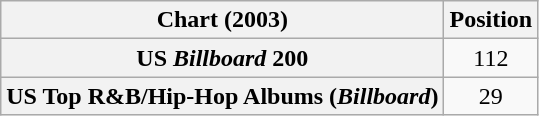<table class="wikitable sortable plainrowheaders">
<tr>
<th>Chart (2003)</th>
<th>Position</th>
</tr>
<tr>
<th scope="row">US <em>Billboard</em> 200</th>
<td align="center">112</td>
</tr>
<tr>
<th scope="row">US Top R&B/Hip-Hop Albums (<em>Billboard</em>)</th>
<td align="center">29</td>
</tr>
</table>
